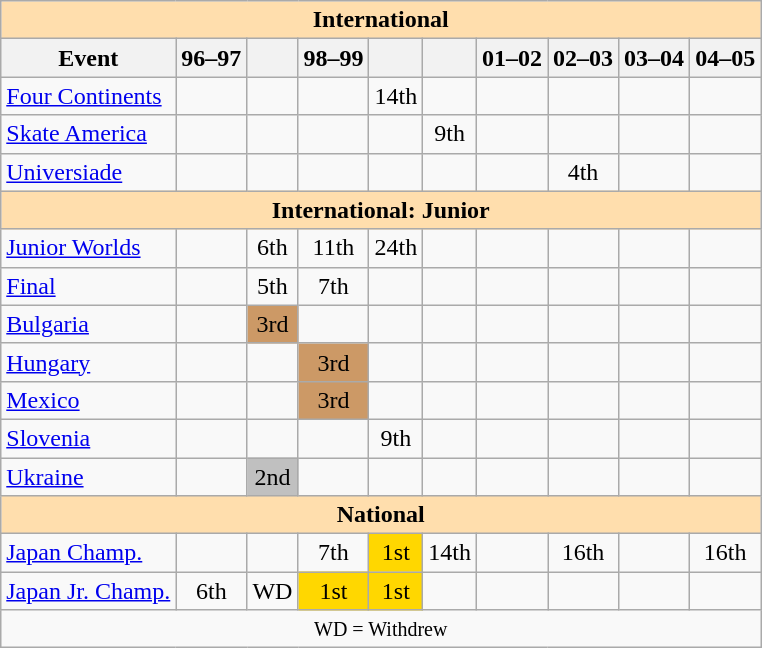<table class="wikitable" style="text-align:center">
<tr>
<th colspan="10" style="background-color: #ffdead; " align="center">International</th>
</tr>
<tr>
<th>Event</th>
<th>96–97</th>
<th></th>
<th>98–99</th>
<th></th>
<th></th>
<th>01–02</th>
<th>02–03</th>
<th>03–04</th>
<th>04–05</th>
</tr>
<tr>
<td align=left><a href='#'>Four Continents</a></td>
<td></td>
<td></td>
<td></td>
<td>14th</td>
<td></td>
<td></td>
<td></td>
<td></td>
<td></td>
</tr>
<tr>
<td align=left> <a href='#'>Skate America</a></td>
<td></td>
<td></td>
<td></td>
<td></td>
<td>9th</td>
<td></td>
<td></td>
<td></td>
<td></td>
</tr>
<tr>
<td align=left><a href='#'>Universiade</a></td>
<td></td>
<td></td>
<td></td>
<td></td>
<td></td>
<td></td>
<td>4th</td>
<td></td>
<td></td>
</tr>
<tr>
<th colspan="10" style="background-color: #ffdead; " align="center">International: Junior</th>
</tr>
<tr>
<td align=left><a href='#'>Junior Worlds</a></td>
<td></td>
<td>6th</td>
<td>11th</td>
<td>24th</td>
<td></td>
<td></td>
<td></td>
<td></td>
<td></td>
</tr>
<tr>
<td align=left> <a href='#'>Final</a></td>
<td></td>
<td>5th</td>
<td>7th</td>
<td></td>
<td></td>
<td></td>
<td></td>
<td></td>
<td></td>
</tr>
<tr>
<td align=left> <a href='#'>Bulgaria</a></td>
<td></td>
<td bgcolor="cc9966">3rd</td>
<td></td>
<td></td>
<td></td>
<td></td>
<td></td>
<td></td>
<td></td>
</tr>
<tr>
<td align=left> <a href='#'>Hungary</a></td>
<td></td>
<td></td>
<td bgcolor=cc9966>3rd</td>
<td></td>
<td></td>
<td></td>
<td></td>
<td></td>
<td></td>
</tr>
<tr>
<td align=left> <a href='#'>Mexico</a></td>
<td></td>
<td></td>
<td bgcolor=cc9966>3rd</td>
<td></td>
<td></td>
<td></td>
<td></td>
<td></td>
<td></td>
</tr>
<tr>
<td align=left> <a href='#'>Slovenia</a></td>
<td></td>
<td></td>
<td></td>
<td>9th</td>
<td></td>
<td></td>
<td></td>
<td></td>
<td></td>
</tr>
<tr>
<td align=left> <a href='#'>Ukraine</a></td>
<td></td>
<td bgcolor="silver">2nd</td>
<td></td>
<td></td>
<td></td>
<td></td>
<td></td>
<td></td>
<td></td>
</tr>
<tr>
<th colspan="10" style="background-color: #ffdead; " align="center">National</th>
</tr>
<tr>
<td align=left><a href='#'>Japan Champ.</a></td>
<td></td>
<td></td>
<td>7th</td>
<td bgcolor=gold>1st</td>
<td>14th</td>
<td></td>
<td>16th</td>
<td></td>
<td>16th</td>
</tr>
<tr>
<td align=left><a href='#'>Japan Jr. Champ.</a></td>
<td>6th</td>
<td>WD</td>
<td bgcolor=gold>1st</td>
<td bgcolor=gold>1st</td>
<td></td>
<td></td>
<td></td>
<td></td>
<td></td>
</tr>
<tr>
<td colspan="10" align="center"><small> WD = Withdrew </small></td>
</tr>
</table>
